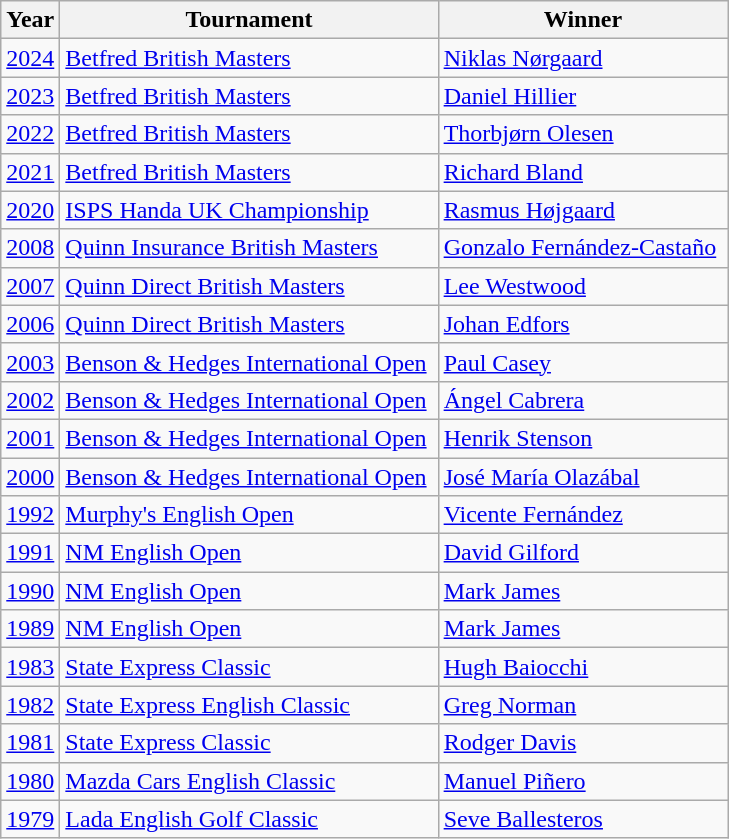<table class="wikitable">
<tr>
<th>Year</th>
<th>Tournament</th>
<th>Winner</th>
</tr>
<tr>
<td><a href='#'>2024</a></td>
<td><a href='#'>Betfred British Masters</a></td>
<td> <a href='#'>Niklas Nørgaard</a></td>
</tr>
<tr>
<td><a href='#'>2023</a></td>
<td><a href='#'>Betfred British Masters</a></td>
<td> <a href='#'>Daniel Hillier</a></td>
</tr>
<tr>
<td><a href='#'>2022</a></td>
<td><a href='#'>Betfred British Masters</a></td>
<td> <a href='#'>Thorbjørn Olesen</a></td>
</tr>
<tr>
<td><a href='#'>2021</a></td>
<td><a href='#'>Betfred British Masters</a></td>
<td> <a href='#'>Richard Bland</a></td>
</tr>
<tr>
<td><a href='#'>2020</a></td>
<td><a href='#'>ISPS Handa UK Championship</a> </td>
<td> <a href='#'>Rasmus Højgaard</a> </td>
</tr>
<tr>
<td><a href='#'>2008</a></td>
<td><a href='#'>Quinn Insurance British Masters</a> </td>
<td> <a href='#'>Gonzalo Fernández-Castaño</a> </td>
</tr>
<tr>
<td><a href='#'>2007</a></td>
<td><a href='#'>Quinn Direct British Masters</a> </td>
<td> <a href='#'>Lee Westwood</a> </td>
</tr>
<tr>
<td><a href='#'>2006</a></td>
<td><a href='#'>Quinn Direct British Masters</a> </td>
<td> <a href='#'>Johan Edfors</a> </td>
</tr>
<tr>
<td><a href='#'>2003</a></td>
<td><a href='#'>Benson & Hedges International Open</a> </td>
<td> <a href='#'>Paul Casey</a> </td>
</tr>
<tr>
<td><a href='#'>2002</a></td>
<td><a href='#'>Benson & Hedges International Open</a> </td>
<td> <a href='#'>Ángel Cabrera</a> </td>
</tr>
<tr>
<td><a href='#'>2001</a></td>
<td><a href='#'>Benson & Hedges International Open</a> </td>
<td> <a href='#'>Henrik Stenson</a> </td>
</tr>
<tr>
<td><a href='#'>2000</a></td>
<td><a href='#'>Benson & Hedges International Open</a> </td>
<td> <a href='#'>José María Olazábal</a> </td>
</tr>
<tr>
<td><a href='#'>1992</a></td>
<td><a href='#'>Murphy's English Open</a> </td>
<td> <a href='#'>Vicente Fernández</a> </td>
</tr>
<tr>
<td><a href='#'>1991</a></td>
<td><a href='#'>NM English Open</a> </td>
<td> <a href='#'>David Gilford</a> </td>
</tr>
<tr>
<td><a href='#'>1990</a></td>
<td><a href='#'>NM English Open</a> </td>
<td> <a href='#'>Mark James</a> </td>
</tr>
<tr>
<td><a href='#'>1989</a></td>
<td><a href='#'>NM English Open</a> </td>
<td> <a href='#'>Mark James</a> </td>
</tr>
<tr>
<td><a href='#'>1983</a></td>
<td><a href='#'>State Express Classic</a> </td>
<td> <a href='#'>Hugh Baiocchi</a> </td>
</tr>
<tr>
<td><a href='#'>1982</a></td>
<td><a href='#'>State Express English Classic</a> </td>
<td> <a href='#'>Greg Norman</a> </td>
</tr>
<tr>
<td><a href='#'>1981</a></td>
<td><a href='#'>State Express Classic</a> </td>
<td> <a href='#'>Rodger Davis</a> </td>
</tr>
<tr>
<td><a href='#'>1980</a></td>
<td><a href='#'>Mazda Cars English Classic</a> </td>
<td> <a href='#'>Manuel Piñero</a> </td>
</tr>
<tr>
<td><a href='#'>1979</a></td>
<td><a href='#'>Lada English Golf Classic</a> </td>
<td> <a href='#'>Seve Ballesteros</a> </td>
</tr>
</table>
